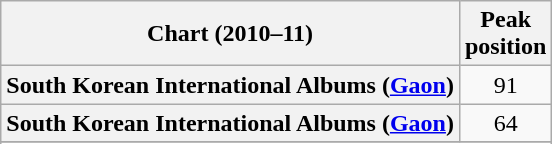<table class="wikitable sortable plainrowheaders" style="text-align:center;">
<tr>
<th scope="col">Chart (2010–11)</th>
<th scope="col">Peak<br>position</th>
</tr>
<tr>
<th scope="row">South Korean International Albums (<a href='#'>Gaon</a>)</th>
<td style="text-align:center;">91</td>
</tr>
<tr>
<th scope="row">South Korean International Albums (<a href='#'>Gaon</a>)<br></th>
<td style="text-align:center;">64</td>
</tr>
<tr>
</tr>
<tr>
</tr>
<tr>
</tr>
</table>
